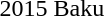<table>
<tr>
<td>2015 Baku<br></td>
<td></td>
<td></td>
<td></td>
</tr>
</table>
